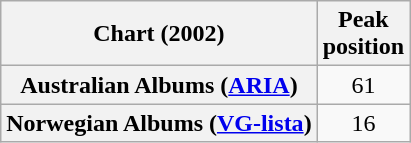<table class="wikitable sortable plainrowheaders">
<tr>
<th align="left">Chart (2002)</th>
<th align="center">Peak<br>position</th>
</tr>
<tr>
<th scope="row">Australian Albums (<a href='#'>ARIA</a>)</th>
<td align="center">61</td>
</tr>
<tr>
<th scope="row">Norwegian Albums (<a href='#'>VG-lista</a>)</th>
<td align="center">16</td>
</tr>
</table>
